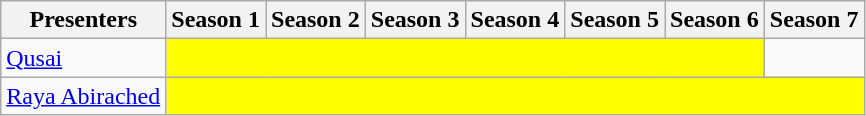<table class="wikitable">
<tr>
<th>Presenters</th>
<th>Season 1</th>
<th>Season 2</th>
<th>Season 3</th>
<th>Season 4</th>
<th>Season 5</th>
<th>Season 6</th>
<th>Season 7</th>
</tr>
<tr>
<td><a href='#'>Qusai</a></td>
<td bgcolor="#FFFF00" colspan="6"></td>
</tr>
<tr>
<td><a href='#'>Raya Abirached</a></td>
<td bgcolor="#FFFF00" colspan="7"></td>
</tr>
</table>
